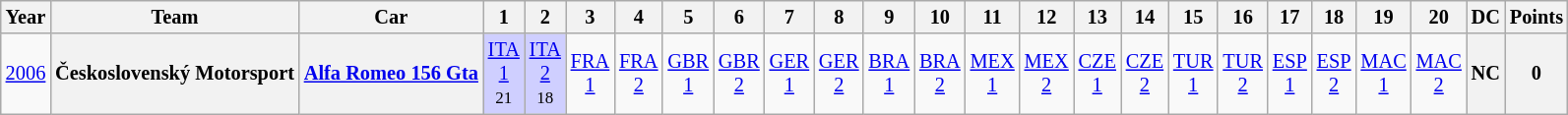<table class="wikitable" style="text-align:center; font-size:85%">
<tr>
<th>Year</th>
<th>Team</th>
<th>Car</th>
<th>1</th>
<th>2</th>
<th>3</th>
<th>4</th>
<th>5</th>
<th>6</th>
<th>7</th>
<th>8</th>
<th>9</th>
<th>10</th>
<th>11</th>
<th>12</th>
<th>13</th>
<th>14</th>
<th>15</th>
<th>16</th>
<th>17</th>
<th>18</th>
<th>19</th>
<th>20</th>
<th>DC</th>
<th>Points</th>
</tr>
<tr>
<td><a href='#'>2006</a></td>
<th>Československý Motorsport</th>
<th><a href='#'>Alfa Romeo 156 Gta</a></th>
<td style="background:#cfcfff;"><a href='#'>ITA<br>1</a><br><small>21</small></td>
<td style="background:#cfcfff;"><a href='#'>ITA<br>2</a><br><small>18</small></td>
<td><a href='#'>FRA<br>1</a></td>
<td><a href='#'>FRA<br>2</a></td>
<td><a href='#'>GBR<br>1</a></td>
<td><a href='#'>GBR<br>2</a></td>
<td><a href='#'>GER<br>1</a></td>
<td><a href='#'>GER<br>2</a></td>
<td><a href='#'>BRA<br>1</a></td>
<td><a href='#'>BRA<br>2</a></td>
<td><a href='#'>MEX<br>1</a></td>
<td><a href='#'>MEX<br>2</a></td>
<td><a href='#'>CZE<br>1</a></td>
<td><a href='#'>CZE<br>2</a></td>
<td><a href='#'>TUR<br>1</a></td>
<td><a href='#'>TUR<br>2</a></td>
<td><a href='#'>ESP<br>1</a></td>
<td><a href='#'>ESP<br>2</a></td>
<td><a href='#'>MAC<br>1</a></td>
<td><a href='#'>MAC<br>2</a></td>
<th>NC</th>
<th>0</th>
</tr>
</table>
